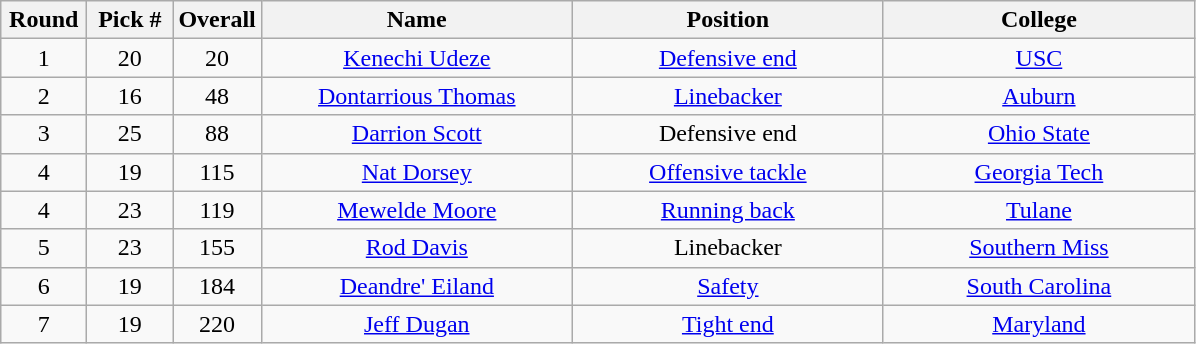<table class="wikitable sortable" style="text-align:center">
<tr>
<th width=50px>Round</th>
<th width=50px>Pick #</th>
<th width=50px>Overall</th>
<th width=200px>Name</th>
<th width=200px>Position</th>
<th width=200px>College</th>
</tr>
<tr>
<td>1</td>
<td>20</td>
<td>20</td>
<td><a href='#'>Kenechi Udeze</a></td>
<td><a href='#'>Defensive end</a></td>
<td><a href='#'>USC</a></td>
</tr>
<tr>
<td>2</td>
<td>16</td>
<td>48</td>
<td><a href='#'>Dontarrious Thomas</a></td>
<td><a href='#'>Linebacker</a></td>
<td><a href='#'>Auburn</a></td>
</tr>
<tr>
<td>3</td>
<td>25</td>
<td>88</td>
<td><a href='#'>Darrion Scott</a></td>
<td>Defensive end</td>
<td><a href='#'>Ohio State</a></td>
</tr>
<tr>
<td>4</td>
<td>19</td>
<td>115</td>
<td><a href='#'>Nat Dorsey</a></td>
<td><a href='#'>Offensive tackle</a></td>
<td><a href='#'>Georgia Tech</a></td>
</tr>
<tr>
<td>4</td>
<td>23</td>
<td>119</td>
<td><a href='#'>Mewelde Moore</a></td>
<td><a href='#'>Running back</a></td>
<td><a href='#'>Tulane</a></td>
</tr>
<tr>
<td>5</td>
<td>23</td>
<td>155</td>
<td><a href='#'>Rod Davis</a></td>
<td>Linebacker</td>
<td><a href='#'>Southern Miss</a></td>
</tr>
<tr>
<td>6</td>
<td>19</td>
<td>184</td>
<td><a href='#'>Deandre' Eiland</a></td>
<td><a href='#'>Safety</a></td>
<td><a href='#'>South Carolina</a></td>
</tr>
<tr>
<td>7</td>
<td>19</td>
<td>220</td>
<td><a href='#'>Jeff Dugan</a></td>
<td><a href='#'>Tight end</a></td>
<td><a href='#'>Maryland</a></td>
</tr>
</table>
